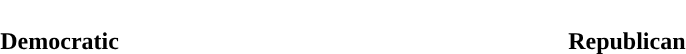<table style="width:60%; text-align:center;">
<tr style="color:white;">
<td style="background:"><strong>25</strong></td>
<td style="background:"><strong>15</strong></td>
</tr>
<tr>
<td><span><strong>Democratic</strong></span></td>
<td><span><strong>Republican</strong></span></td>
</tr>
</table>
